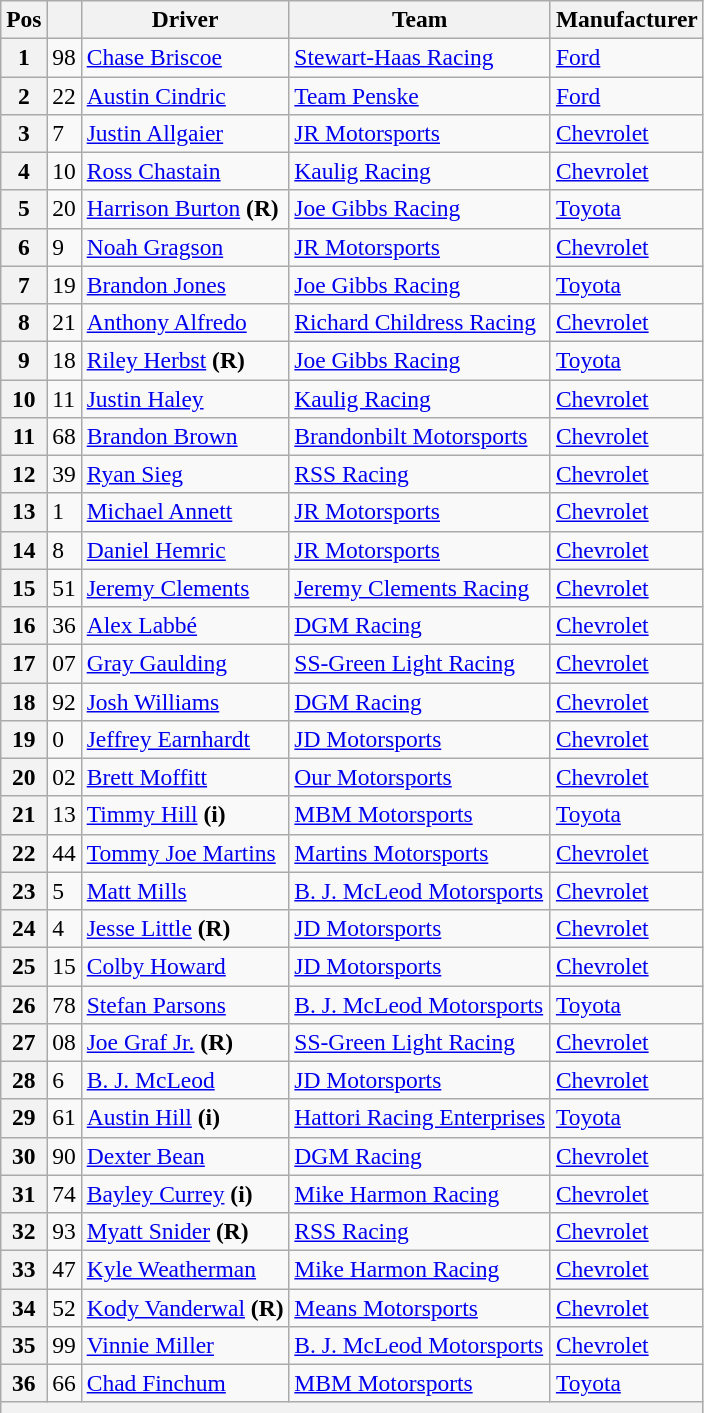<table class="wikitable" style="font-size:98%">
<tr>
<th>Pos</th>
<th></th>
<th>Driver</th>
<th>Team</th>
<th>Manufacturer</th>
</tr>
<tr>
<th>1</th>
<td>98</td>
<td><a href='#'>Chase Briscoe</a></td>
<td><a href='#'>Stewart-Haas Racing</a></td>
<td><a href='#'>Ford</a></td>
</tr>
<tr>
<th>2</th>
<td>22</td>
<td><a href='#'>Austin Cindric</a></td>
<td><a href='#'>Team Penske</a></td>
<td><a href='#'>Ford</a></td>
</tr>
<tr>
<th>3</th>
<td>7</td>
<td><a href='#'>Justin Allgaier</a></td>
<td><a href='#'>JR Motorsports</a></td>
<td><a href='#'>Chevrolet</a></td>
</tr>
<tr>
<th>4</th>
<td>10</td>
<td><a href='#'>Ross Chastain</a></td>
<td><a href='#'>Kaulig Racing</a></td>
<td><a href='#'>Chevrolet</a></td>
</tr>
<tr>
<th>5</th>
<td>20</td>
<td><a href='#'>Harrison Burton</a> <strong>(R)</strong></td>
<td><a href='#'>Joe Gibbs Racing</a></td>
<td><a href='#'>Toyota</a></td>
</tr>
<tr>
<th>6</th>
<td>9</td>
<td><a href='#'>Noah Gragson</a></td>
<td><a href='#'>JR Motorsports</a></td>
<td><a href='#'>Chevrolet</a></td>
</tr>
<tr>
<th>7</th>
<td>19</td>
<td><a href='#'>Brandon Jones</a></td>
<td><a href='#'>Joe Gibbs Racing</a></td>
<td><a href='#'>Toyota</a></td>
</tr>
<tr>
<th>8</th>
<td>21</td>
<td><a href='#'>Anthony Alfredo</a></td>
<td><a href='#'>Richard Childress Racing</a></td>
<td><a href='#'>Chevrolet</a></td>
</tr>
<tr>
<th>9</th>
<td>18</td>
<td><a href='#'>Riley Herbst</a> <strong>(R)</strong></td>
<td><a href='#'>Joe Gibbs Racing</a></td>
<td><a href='#'>Toyota</a></td>
</tr>
<tr>
<th>10</th>
<td>11</td>
<td><a href='#'>Justin Haley</a></td>
<td><a href='#'>Kaulig Racing</a></td>
<td><a href='#'>Chevrolet</a></td>
</tr>
<tr>
<th>11</th>
<td>68</td>
<td><a href='#'>Brandon Brown</a></td>
<td><a href='#'>Brandonbilt Motorsports</a></td>
<td><a href='#'>Chevrolet</a></td>
</tr>
<tr>
<th>12</th>
<td>39</td>
<td><a href='#'>Ryan Sieg</a></td>
<td><a href='#'>RSS Racing</a></td>
<td><a href='#'>Chevrolet</a></td>
</tr>
<tr>
<th>13</th>
<td>1</td>
<td><a href='#'>Michael Annett</a></td>
<td><a href='#'>JR Motorsports</a></td>
<td><a href='#'>Chevrolet</a></td>
</tr>
<tr>
<th>14</th>
<td>8</td>
<td><a href='#'>Daniel Hemric</a></td>
<td><a href='#'>JR Motorsports</a></td>
<td><a href='#'>Chevrolet</a></td>
</tr>
<tr>
<th>15</th>
<td>51</td>
<td><a href='#'>Jeremy Clements</a></td>
<td><a href='#'>Jeremy Clements Racing</a></td>
<td><a href='#'>Chevrolet</a></td>
</tr>
<tr>
<th>16</th>
<td>36</td>
<td><a href='#'>Alex Labbé</a></td>
<td><a href='#'>DGM Racing</a></td>
<td><a href='#'>Chevrolet</a></td>
</tr>
<tr>
<th>17</th>
<td>07</td>
<td><a href='#'>Gray Gaulding</a></td>
<td><a href='#'>SS-Green Light Racing</a></td>
<td><a href='#'>Chevrolet</a></td>
</tr>
<tr>
<th>18</th>
<td>92</td>
<td><a href='#'>Josh Williams</a></td>
<td><a href='#'>DGM Racing</a></td>
<td><a href='#'>Chevrolet</a></td>
</tr>
<tr>
<th>19</th>
<td>0</td>
<td><a href='#'>Jeffrey Earnhardt</a></td>
<td><a href='#'>JD Motorsports</a></td>
<td><a href='#'>Chevrolet</a></td>
</tr>
<tr>
<th>20</th>
<td>02</td>
<td><a href='#'>Brett Moffitt</a></td>
<td><a href='#'>Our Motorsports</a></td>
<td><a href='#'>Chevrolet</a></td>
</tr>
<tr>
<th>21</th>
<td>13</td>
<td><a href='#'>Timmy Hill</a> <strong>(i)</strong></td>
<td><a href='#'>MBM Motorsports</a></td>
<td><a href='#'>Toyota</a></td>
</tr>
<tr>
<th>22</th>
<td>44</td>
<td><a href='#'>Tommy Joe Martins</a></td>
<td><a href='#'>Martins Motorsports</a></td>
<td><a href='#'>Chevrolet</a></td>
</tr>
<tr>
<th>23</th>
<td>5</td>
<td><a href='#'>Matt Mills</a></td>
<td><a href='#'>B. J. McLeod Motorsports</a></td>
<td><a href='#'>Chevrolet</a></td>
</tr>
<tr>
<th>24</th>
<td>4</td>
<td><a href='#'>Jesse Little</a> <strong>(R)</strong></td>
<td><a href='#'>JD Motorsports</a></td>
<td><a href='#'>Chevrolet</a></td>
</tr>
<tr>
<th>25</th>
<td>15</td>
<td><a href='#'>Colby Howard</a></td>
<td><a href='#'>JD Motorsports</a></td>
<td><a href='#'>Chevrolet</a></td>
</tr>
<tr>
<th>26</th>
<td>78</td>
<td><a href='#'>Stefan Parsons</a></td>
<td><a href='#'>B. J. McLeod Motorsports</a></td>
<td><a href='#'>Toyota</a></td>
</tr>
<tr>
<th>27</th>
<td>08</td>
<td><a href='#'>Joe Graf Jr.</a> <strong>(R)</strong></td>
<td><a href='#'>SS-Green Light Racing</a></td>
<td><a href='#'>Chevrolet</a></td>
</tr>
<tr>
<th>28</th>
<td>6</td>
<td><a href='#'>B. J. McLeod</a></td>
<td><a href='#'>JD Motorsports</a></td>
<td><a href='#'>Chevrolet</a></td>
</tr>
<tr>
<th>29</th>
<td>61</td>
<td><a href='#'>Austin Hill</a> <strong>(i)</strong></td>
<td><a href='#'>Hattori Racing Enterprises</a></td>
<td><a href='#'>Toyota</a></td>
</tr>
<tr>
<th>30</th>
<td>90</td>
<td><a href='#'>Dexter Bean</a></td>
<td><a href='#'>DGM Racing</a></td>
<td><a href='#'>Chevrolet</a></td>
</tr>
<tr>
<th>31</th>
<td>74</td>
<td><a href='#'>Bayley Currey</a> <strong>(i)</strong></td>
<td><a href='#'>Mike Harmon Racing</a></td>
<td><a href='#'>Chevrolet</a></td>
</tr>
<tr>
<th>32</th>
<td>93</td>
<td><a href='#'>Myatt Snider</a> <strong>(R)</strong></td>
<td><a href='#'>RSS Racing</a></td>
<td><a href='#'>Chevrolet</a></td>
</tr>
<tr>
<th>33</th>
<td>47</td>
<td><a href='#'>Kyle Weatherman</a></td>
<td><a href='#'>Mike Harmon Racing</a></td>
<td><a href='#'>Chevrolet</a></td>
</tr>
<tr>
<th>34</th>
<td>52</td>
<td><a href='#'>Kody Vanderwal</a> <strong>(R)</strong></td>
<td><a href='#'>Means Motorsports</a></td>
<td><a href='#'>Chevrolet</a></td>
</tr>
<tr>
<th>35</th>
<td>99</td>
<td><a href='#'>Vinnie Miller</a></td>
<td><a href='#'>B. J. McLeod Motorsports</a></td>
<td><a href='#'>Chevrolet</a></td>
</tr>
<tr>
<th>36</th>
<td>66</td>
<td><a href='#'>Chad Finchum</a></td>
<td><a href='#'>MBM Motorsports</a></td>
<td><a href='#'>Toyota</a></td>
</tr>
<tr>
<th colspan="6"></th>
</tr>
<tr>
</tr>
</table>
